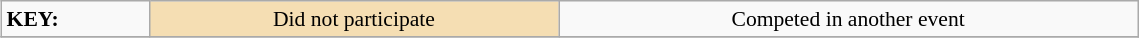<table class="wikitable" style="margin:0.5em; font-size:90%;position:relative;" width=60%>
<tr>
<td><strong>KEY:</strong></td>
<td bgcolor="wheat" align=center>Did not participate</td>
<td align=center>Competed in another event</td>
</tr>
<tr>
</tr>
</table>
